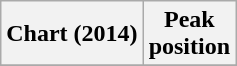<table class="wikitable plainrowheaders">
<tr>
<th scope="col">Chart (2014)</th>
<th scope="col">Peak<br>position</th>
</tr>
<tr>
</tr>
</table>
